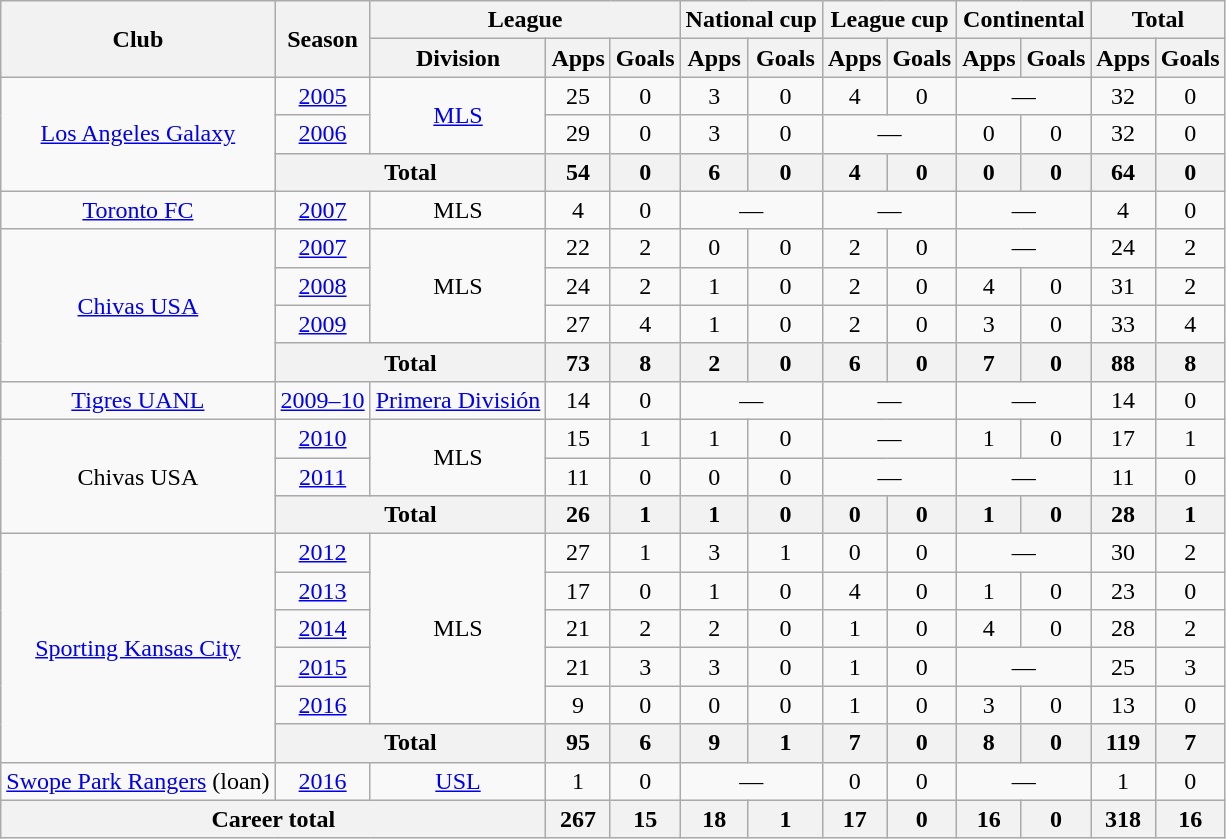<table class="wikitable" style="text-align:center">
<tr>
<th rowspan="2">Club</th>
<th rowspan="2">Season</th>
<th colspan="3">League</th>
<th colspan="2">National cup</th>
<th colspan="2">League cup</th>
<th colspan="2">Continental</th>
<th colspan="2">Total</th>
</tr>
<tr>
<th>Division</th>
<th>Apps</th>
<th>Goals</th>
<th>Apps</th>
<th>Goals</th>
<th>Apps</th>
<th>Goals</th>
<th>Apps</th>
<th>Goals</th>
<th>Apps</th>
<th>Goals</th>
</tr>
<tr>
<td rowspan="3"><a href='#'>Los Angeles Galaxy</a></td>
<td><a href='#'>2005</a></td>
<td rowspan="2"><a href='#'>MLS</a></td>
<td>25</td>
<td>0</td>
<td>3</td>
<td>0</td>
<td>4</td>
<td>0</td>
<td colspan="2">—</td>
<td>32</td>
<td>0</td>
</tr>
<tr>
<td><a href='#'>2006</a></td>
<td>29</td>
<td>0</td>
<td>3</td>
<td>0</td>
<td colspan="2">—</td>
<td>0</td>
<td>0</td>
<td>32</td>
<td>0</td>
</tr>
<tr>
<th colspan="2">Total</th>
<th>54</th>
<th>0</th>
<th>6</th>
<th>0</th>
<th>4</th>
<th>0</th>
<th>0</th>
<th>0</th>
<th>64</th>
<th>0</th>
</tr>
<tr>
<td><a href='#'>Toronto FC</a></td>
<td><a href='#'>2007</a></td>
<td>MLS</td>
<td>4</td>
<td>0</td>
<td colspan="2">—</td>
<td colspan="2">—</td>
<td colspan="2">—</td>
<td>4</td>
<td>0</td>
</tr>
<tr>
<td rowspan="4"><a href='#'>Chivas USA</a></td>
<td><a href='#'>2007</a></td>
<td rowspan="3">MLS</td>
<td>22</td>
<td>2</td>
<td>0</td>
<td>0</td>
<td>2</td>
<td>0</td>
<td colspan="2">—</td>
<td>24</td>
<td>2</td>
</tr>
<tr>
<td><a href='#'>2008</a></td>
<td>24</td>
<td>2</td>
<td>1</td>
<td>0</td>
<td>2</td>
<td>0</td>
<td>4</td>
<td>0</td>
<td>31</td>
<td>2</td>
</tr>
<tr>
<td><a href='#'>2009</a></td>
<td>27</td>
<td>4</td>
<td>1</td>
<td>0</td>
<td>2</td>
<td>0</td>
<td>3</td>
<td>0</td>
<td>33</td>
<td>4</td>
</tr>
<tr>
<th colspan="2">Total</th>
<th>73</th>
<th>8</th>
<th>2</th>
<th>0</th>
<th>6</th>
<th>0</th>
<th>7</th>
<th>0</th>
<th>88</th>
<th>8</th>
</tr>
<tr>
<td><a href='#'>Tigres UANL</a></td>
<td><a href='#'>2009–10</a></td>
<td><a href='#'>Primera División</a></td>
<td>14</td>
<td>0</td>
<td colspan="2">—</td>
<td colspan="2">—</td>
<td colspan="2">—</td>
<td>14</td>
<td>0</td>
</tr>
<tr>
<td rowspan="3">Chivas USA</td>
<td><a href='#'>2010</a></td>
<td rowspan="2">MLS</td>
<td>15</td>
<td>1</td>
<td>1</td>
<td>0</td>
<td colspan="2">—</td>
<td>1</td>
<td>0</td>
<td>17</td>
<td>1</td>
</tr>
<tr>
<td><a href='#'>2011</a></td>
<td>11</td>
<td>0</td>
<td>0</td>
<td>0</td>
<td colspan="2">—</td>
<td colspan="2">—</td>
<td>11</td>
<td>0</td>
</tr>
<tr>
<th colspan="2">Total</th>
<th>26</th>
<th>1</th>
<th>1</th>
<th>0</th>
<th>0</th>
<th>0</th>
<th>1</th>
<th>0</th>
<th>28</th>
<th>1</th>
</tr>
<tr>
<td rowspan="6"><a href='#'>Sporting Kansas City</a></td>
<td><a href='#'>2012</a></td>
<td rowspan="5">MLS</td>
<td>27</td>
<td>1</td>
<td>3</td>
<td>1</td>
<td>0</td>
<td>0</td>
<td colspan="2">—</td>
<td>30</td>
<td>2</td>
</tr>
<tr>
<td><a href='#'>2013</a></td>
<td>17</td>
<td>0</td>
<td>1</td>
<td>0</td>
<td>4</td>
<td>0</td>
<td>1</td>
<td>0</td>
<td>23</td>
<td>0</td>
</tr>
<tr>
<td><a href='#'>2014</a></td>
<td>21</td>
<td>2</td>
<td>2</td>
<td>0</td>
<td>1</td>
<td>0</td>
<td>4</td>
<td>0</td>
<td>28</td>
<td>2</td>
</tr>
<tr>
<td><a href='#'>2015</a></td>
<td>21</td>
<td>3</td>
<td>3</td>
<td>0</td>
<td>1</td>
<td>0</td>
<td colspan="2">—</td>
<td>25</td>
<td>3</td>
</tr>
<tr>
<td><a href='#'>2016</a></td>
<td>9</td>
<td>0</td>
<td>0</td>
<td>0</td>
<td>1</td>
<td>0</td>
<td>3</td>
<td>0</td>
<td>13</td>
<td>0</td>
</tr>
<tr>
<th colspan="2">Total</th>
<th>95</th>
<th>6</th>
<th>9</th>
<th>1</th>
<th>7</th>
<th>0</th>
<th>8</th>
<th>0</th>
<th>119</th>
<th>7</th>
</tr>
<tr>
<td><a href='#'>Swope Park Rangers</a> (loan)</td>
<td><a href='#'>2016</a></td>
<td><a href='#'>USL</a></td>
<td>1</td>
<td>0</td>
<td colspan="2">—</td>
<td>0</td>
<td>0</td>
<td colspan="2">—</td>
<td>1</td>
<td>0</td>
</tr>
<tr>
<th colspan="3">Career total</th>
<th>267</th>
<th>15</th>
<th>18</th>
<th>1</th>
<th>17</th>
<th>0</th>
<th>16</th>
<th>0</th>
<th>318</th>
<th>16</th>
</tr>
</table>
